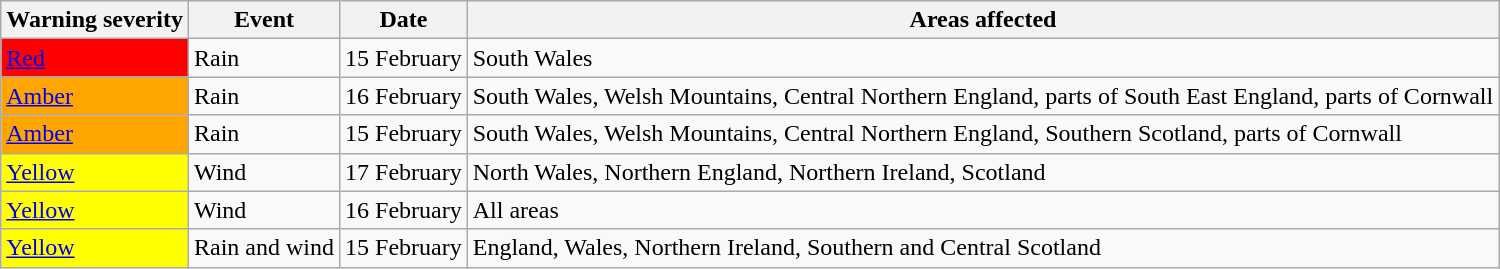<table class="wikitable">
<tr>
<th>Warning severity</th>
<th>Event</th>
<th>Date</th>
<th>Areas affected</th>
</tr>
<tr>
<td style="background:red; "><a href='#'>Red</a></td>
<td style="background-color: #00000; " id="Beaufort_Number_12">Rain</td>
<td>15 February</td>
<td>South Wales</td>
</tr>
<tr>
<td style="background:orange; "><a href='#'>Amber</a></td>
<td style="background-color: #00000; " id="Beaufort_Number_12">Rain</td>
<td>16 February</td>
<td>South Wales, Welsh Mountains, Central Northern England, parts of South East England, parts of Cornwall</td>
</tr>
<tr>
<td style="background:orange; f"><a href='#'>Amber</a></td>
<td style="background-color: #00000; " id="Beaufort_Number_12">Rain</td>
<td>15 February</td>
<td>South Wales, Welsh Mountains, Central Northern England, Southern Scotland, parts of Cornwall</td>
</tr>
<tr>
<td style="background:yellow; "><a href='#'>Yellow</a></td>
<td style="background-color: #00000; " id="Beaufort_Number_12">Wind</td>
<td>17 February</td>
<td>North Wales, Northern England, Northern Ireland, Scotland</td>
</tr>
<tr>
<td style="background:yellow; "><a href='#'>Yellow</a></td>
<td style="background-color: #00000;" id="Beaufort_Number_12">Wind</td>
<td>16 February</td>
<td>All areas</td>
</tr>
<tr>
<td style="background:yellow; "><a href='#'>Yellow</a></td>
<td style="background-color: #00000; " id="Beaufort_Number_12">Rain and wind</td>
<td>15 February</td>
<td>England, Wales, Northern Ireland, Southern and Central Scotland</td>
</tr>
</table>
